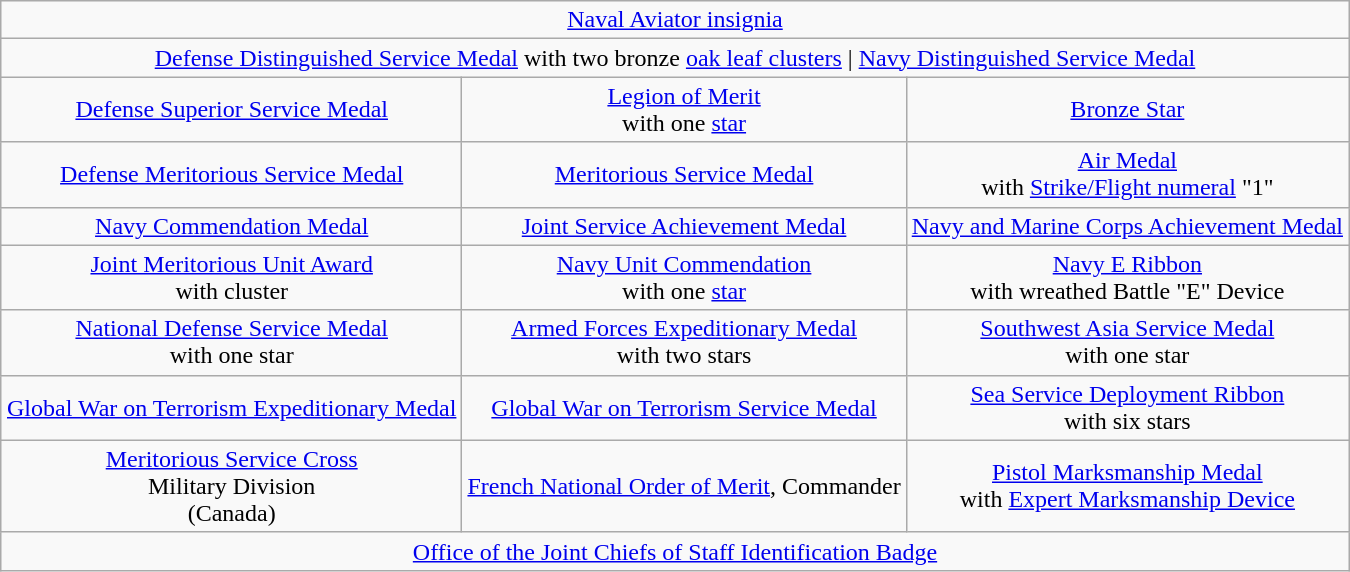<table class="wikitable" style="margin:1em auto; text-align:center;">
<tr>
<td colspan="3"><a href='#'>Naval Aviator insignia</a></td>
</tr>
<tr>
<td colspan=3><a href='#'>Defense Distinguished Service Medal</a> with two bronze <a href='#'>oak leaf clusters</a> | <a href='#'>Navy Distinguished Service Medal</a></td>
</tr>
<tr>
<td><a href='#'>Defense Superior Service Medal</a></td>
<td><a href='#'>Legion of Merit</a><br>with one <a href='#'>star</a></td>
<td><a href='#'>Bronze Star</a></td>
</tr>
<tr>
<td><a href='#'>Defense Meritorious Service Medal</a></td>
<td><a href='#'>Meritorious Service Medal</a></td>
<td><a href='#'>Air Medal</a><br>with <a href='#'>Strike/Flight numeral</a> "1"</td>
</tr>
<tr>
<td><a href='#'>Navy Commendation Medal</a></td>
<td><a href='#'>Joint Service Achievement Medal</a></td>
<td><a href='#'>Navy and Marine Corps Achievement Medal</a></td>
</tr>
<tr>
<td><a href='#'>Joint Meritorious Unit Award</a><br>with cluster</td>
<td><a href='#'>Navy Unit Commendation</a><br>with one <a href='#'>star</a></td>
<td><a href='#'>Navy E Ribbon</a><br>with wreathed Battle "E" Device</td>
</tr>
<tr>
<td><a href='#'>National Defense Service Medal</a><br>with one star</td>
<td><a href='#'>Armed Forces Expeditionary Medal</a><br>with two stars</td>
<td><a href='#'>Southwest Asia Service Medal</a><br>with one star</td>
</tr>
<tr>
<td><a href='#'>Global War on Terrorism Expeditionary Medal</a></td>
<td><a href='#'>Global War on Terrorism Service Medal</a></td>
<td><a href='#'>Sea Service Deployment Ribbon</a><br>with six stars</td>
</tr>
<tr>
<td><a href='#'>Meritorious Service Cross</a><br>Military Division<br>(Canada)</td>
<td><a href='#'>French National Order of Merit</a>, Commander</td>
<td><a href='#'>Pistol Marksmanship Medal</a><br>with <a href='#'>Expert Marksmanship Device</a></td>
</tr>
<tr>
<td colspan=3><a href='#'>Office of the Joint Chiefs of Staff Identification Badge</a></td>
</tr>
</table>
